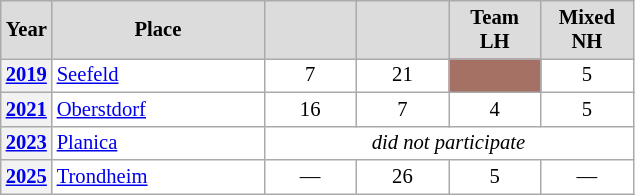<table class="wikitable plainrowheaders" style="background:#fff; font-size:86%; line-height:16px; border:gray solid 1px; border-collapse:collapse;">
<tr style="background:#ccc; text-align:center;">
<th scope="col" style="background:#dcdcdc; width:25px;">Year</th>
<th scope="col" style="background:#dcdcdc; width:135px;">Place</th>
<th scope="col" style="background:#dcdcdc; width:55px;"></th>
<th scope="col" style="background:#dcdcdc; width:55px;"></th>
<th scope="col" style="background:#dcdcdc; width:55px;">Team LH</th>
<th scope="col" style="background:#dcdcdc; width:55px;">Mixed NH</th>
</tr>
<tr>
<th scope=row align=center><a href='#'>2019</a></th>
<td> <a href='#'>Seefeld</a></td>
<td align=center>7</td>
<td align=center>21</td>
<td align=center bgcolor=#A57164></td>
<td align=center>5</td>
</tr>
<tr>
<th scope=row align=center><a href='#'>2021</a></th>
<td> <a href='#'>Oberstdorf</a></td>
<td align=center>16</td>
<td align=center>7</td>
<td align=center>4</td>
<td align=center>5</td>
</tr>
<tr>
<th scope=row align=center><a href='#'>2023</a></th>
<td> <a href='#'>Planica</a></td>
<td align=center colspan=4><em>did not participate</em></td>
</tr>
<tr>
<th scope=row align=center><a href='#'>2025</a></th>
<td> <a href='#'>Trondheim</a></td>
<td align=center>—</td>
<td align=center>26</td>
<td align=center>5</td>
<td align=center>—</td>
</tr>
</table>
